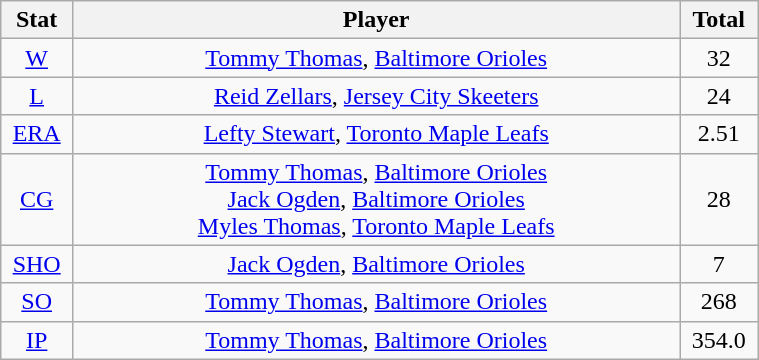<table class="wikitable" width="40%" style="text-align:center;">
<tr>
<th width="5%">Stat</th>
<th width="60%">Player</th>
<th width="5%">Total</th>
</tr>
<tr>
<td><a href='#'>W</a></td>
<td><a href='#'>Tommy Thomas</a>, <a href='#'>Baltimore Orioles</a></td>
<td>32</td>
</tr>
<tr>
<td><a href='#'>L</a></td>
<td><a href='#'>Reid Zellars</a>, <a href='#'>Jersey City Skeeters</a></td>
<td>24</td>
</tr>
<tr>
<td><a href='#'>ERA</a></td>
<td><a href='#'>Lefty Stewart</a>, <a href='#'>Toronto Maple Leafs</a></td>
<td>2.51</td>
</tr>
<tr>
<td><a href='#'>CG</a></td>
<td><a href='#'>Tommy Thomas</a>, <a href='#'>Baltimore Orioles</a> <br> <a href='#'>Jack Ogden</a>, <a href='#'>Baltimore Orioles</a> <br> <a href='#'>Myles Thomas</a>, <a href='#'>Toronto Maple Leafs</a></td>
<td>28</td>
</tr>
<tr>
<td><a href='#'>SHO</a></td>
<td><a href='#'>Jack Ogden</a>, <a href='#'>Baltimore Orioles</a></td>
<td>7</td>
</tr>
<tr>
<td><a href='#'>SO</a></td>
<td><a href='#'>Tommy Thomas</a>, <a href='#'>Baltimore Orioles</a></td>
<td>268</td>
</tr>
<tr>
<td><a href='#'>IP</a></td>
<td><a href='#'>Tommy Thomas</a>, <a href='#'>Baltimore Orioles</a></td>
<td>354.0</td>
</tr>
</table>
